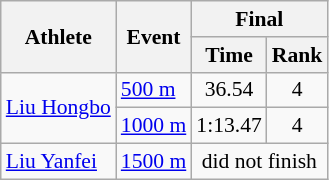<table class="wikitable" style="font-size:90%">
<tr>
<th rowspan="2">Athlete</th>
<th rowspan="2">Event</th>
<th colspan="2">Final</th>
</tr>
<tr>
<th>Time</th>
<th>Rank</th>
</tr>
<tr align="center">
<td align="left" rowspan=2><a href='#'>Liu Hongbo</a></td>
<td align="left"><a href='#'>500 m</a></td>
<td>36.54</td>
<td>4</td>
</tr>
<tr align="center">
<td align="left"><a href='#'>1000 m</a></td>
<td>1:13.47</td>
<td>4</td>
</tr>
<tr align="center">
<td align="left"><a href='#'>Liu Yanfei</a></td>
<td align="left"><a href='#'>1500 m</a></td>
<td colspan=2>did not finish</td>
</tr>
</table>
